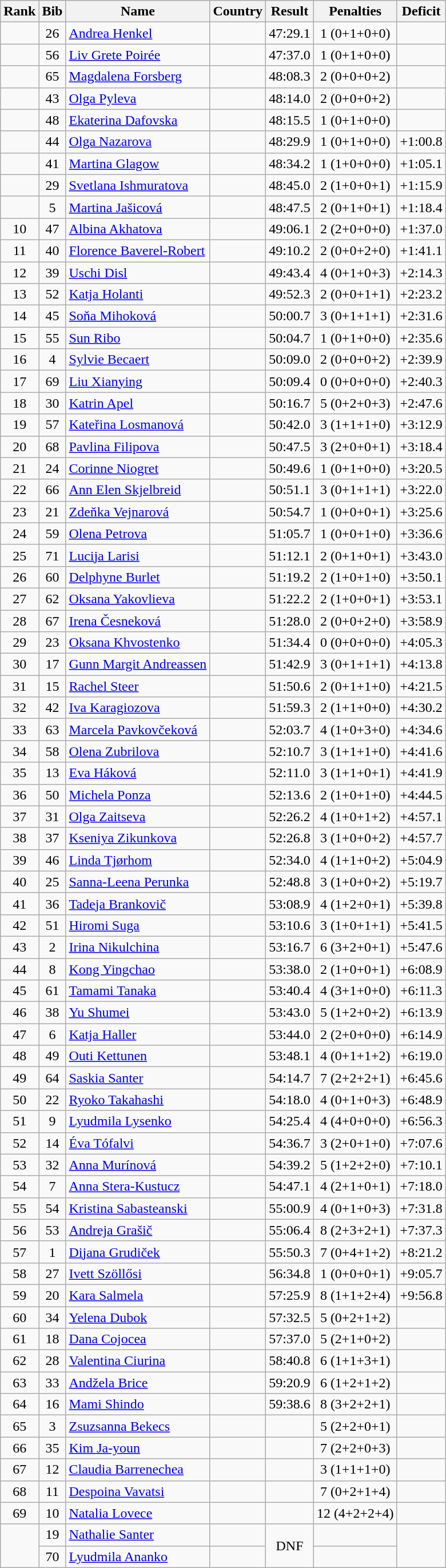<table class="wikitable sortable" style="text-align:center">
<tr>
<th>Rank</th>
<th>Bib</th>
<th>Name</th>
<th>Country</th>
<th>Result</th>
<th data-sort-type=number>Penalties</th>
<th>Deficit</th>
</tr>
<tr>
<td></td>
<td>26</td>
<td align=left><a href='#'>Andrea Henkel</a></td>
<td align=left></td>
<td>47:29.1</td>
<td>1 (0+1+0+0)</td>
<td></td>
</tr>
<tr>
<td></td>
<td>56</td>
<td align=left><a href='#'>Liv Grete Poirée</a></td>
<td align=left></td>
<td>47:37.0</td>
<td>1 (0+1+0+0)</td>
<td></td>
</tr>
<tr>
<td></td>
<td>65</td>
<td align=left><a href='#'>Magdalena Forsberg</a></td>
<td align=left></td>
<td>48:08.3</td>
<td>2 (0+0+0+2)</td>
<td></td>
</tr>
<tr>
<td></td>
<td>43</td>
<td align=left><a href='#'>Olga Pyleva</a></td>
<td align=left></td>
<td>48:14.0</td>
<td>2 (0+0+0+2)</td>
<td></td>
</tr>
<tr>
<td></td>
<td>48</td>
<td align=left><a href='#'>Ekaterina Dafovska</a></td>
<td align=left></td>
<td>48:15.5</td>
<td>1 (0+1+0+0)</td>
<td></td>
</tr>
<tr>
<td></td>
<td>44</td>
<td align=left><a href='#'>Olga Nazarova</a></td>
<td align=left></td>
<td>48:29.9</td>
<td>1 (0+1+0+0)</td>
<td>+1:00.8</td>
</tr>
<tr>
<td></td>
<td>41</td>
<td align=left><a href='#'>Martina Glagow</a></td>
<td align=left></td>
<td>48:34.2</td>
<td>1 (1+0+0+0)</td>
<td>+1:05.1</td>
</tr>
<tr>
<td></td>
<td>29</td>
<td align=left><a href='#'>Svetlana Ishmuratova</a></td>
<td align=left></td>
<td>48:45.0</td>
<td>2 (1+0+0+1)</td>
<td>+1:15.9</td>
</tr>
<tr>
<td></td>
<td>5</td>
<td align=left><a href='#'>Martina Jašicová</a></td>
<td align=left></td>
<td>48:47.5</td>
<td>2 (0+1+0+1)</td>
<td>+1:18.4</td>
</tr>
<tr>
<td>10</td>
<td>47</td>
<td align=left><a href='#'>Albina Akhatova</a></td>
<td align=left></td>
<td>49:06.1</td>
<td>2 (2+0+0+0)</td>
<td>+1:37.0</td>
</tr>
<tr>
<td>11</td>
<td>40</td>
<td align=left><a href='#'>Florence Baverel-Robert</a></td>
<td align=left></td>
<td>49:10.2</td>
<td>2 (0+0+2+0)</td>
<td>+1:41.1</td>
</tr>
<tr>
<td>12</td>
<td>39</td>
<td align=left><a href='#'>Uschi Disl</a></td>
<td align=left></td>
<td>49:43.4</td>
<td>4 (0+1+0+3)</td>
<td>+2:14.3</td>
</tr>
<tr>
<td>13</td>
<td>52</td>
<td align=left><a href='#'>Katja Holanti</a></td>
<td align=left></td>
<td>49:52.3</td>
<td>2 (0+0+1+1)</td>
<td>+2:23.2</td>
</tr>
<tr>
<td>14</td>
<td>45</td>
<td align=left><a href='#'>Soňa Mihoková</a></td>
<td align=left></td>
<td>50:00.7</td>
<td>3 (0+1+1+1)</td>
<td>+2:31.6</td>
</tr>
<tr>
<td>15</td>
<td>55</td>
<td align=left><a href='#'>Sun Ribo</a></td>
<td align=left></td>
<td>50:04.7</td>
<td>1 (0+1+0+0)</td>
<td>+2:35.6</td>
</tr>
<tr>
<td>16</td>
<td>4</td>
<td align=left><a href='#'>Sylvie Becaert</a></td>
<td align=left></td>
<td>50:09.0</td>
<td>2 (0+0+0+2)</td>
<td>+2:39.9</td>
</tr>
<tr>
<td>17</td>
<td>69</td>
<td align=left><a href='#'>Liu Xianying</a></td>
<td align=left></td>
<td>50:09.4</td>
<td>0 (0+0+0+0)</td>
<td>+2:40.3</td>
</tr>
<tr>
<td>18</td>
<td>30</td>
<td align=left><a href='#'>Katrin Apel</a></td>
<td align=left></td>
<td>50:16.7</td>
<td>5 (0+2+0+3)</td>
<td>+2:47.6</td>
</tr>
<tr>
<td>19</td>
<td>57</td>
<td align=left><a href='#'>Kateřina Losmanová</a></td>
<td align=left></td>
<td>50:42.0</td>
<td>3 (1+1+1+0)</td>
<td>+3:12.9</td>
</tr>
<tr>
<td>20</td>
<td>68</td>
<td align=left><a href='#'>Pavlina Filipova</a></td>
<td align=left></td>
<td>50:47.5</td>
<td>3 (2+0+0+1)</td>
<td>+3:18.4</td>
</tr>
<tr>
<td>21</td>
<td>24</td>
<td align=left><a href='#'>Corinne Niogret</a></td>
<td align=left></td>
<td>50:49.6</td>
<td>1 (0+1+0+0)</td>
<td>+3:20.5</td>
</tr>
<tr>
<td>22</td>
<td>66</td>
<td align=left><a href='#'>Ann Elen Skjelbreid</a></td>
<td align=left></td>
<td>50:51.1</td>
<td>3 (0+1+1+1)</td>
<td>+3:22.0</td>
</tr>
<tr>
<td>23</td>
<td>21</td>
<td align=left><a href='#'>Zdeňka Vejnarová</a></td>
<td align=left></td>
<td>50:54.7</td>
<td>1 (0+0+0+1)</td>
<td>+3:25.6</td>
</tr>
<tr>
<td>24</td>
<td>59</td>
<td align=left><a href='#'>Olena Petrova</a></td>
<td align=left></td>
<td>51:05.7</td>
<td>1 (0+0+1+0)</td>
<td>+3:36.6</td>
</tr>
<tr>
<td>25</td>
<td>71</td>
<td align=left><a href='#'>Lucija Larisi</a></td>
<td align=left></td>
<td>51:12.1</td>
<td>2 (0+1+0+1)</td>
<td>+3:43.0</td>
</tr>
<tr>
<td>26</td>
<td>60</td>
<td align=left><a href='#'>Delphyne Burlet</a></td>
<td align=left></td>
<td>51:19.2</td>
<td>2 (1+0+1+0)</td>
<td>+3:50.1</td>
</tr>
<tr>
<td>27</td>
<td>62</td>
<td align=left><a href='#'>Oksana Yakovlieva</a></td>
<td align=left></td>
<td>51:22.2</td>
<td>2 (1+0+0+1)</td>
<td>+3:53.1</td>
</tr>
<tr>
<td>28</td>
<td>67</td>
<td align=left><a href='#'>Irena Česneková</a></td>
<td align=left></td>
<td>51:28.0</td>
<td>2 (0+0+2+0)</td>
<td>+3:58.9</td>
</tr>
<tr>
<td>29</td>
<td>23</td>
<td align=left><a href='#'>Oksana Khvostenko</a></td>
<td align=left></td>
<td>51:34.4</td>
<td>0 (0+0+0+0)</td>
<td>+4:05.3</td>
</tr>
<tr>
<td>30</td>
<td>17</td>
<td align=left><a href='#'>Gunn Margit Andreassen</a></td>
<td align=left></td>
<td>51:42.9</td>
<td>3 (0+1+1+1)</td>
<td>+4:13.8</td>
</tr>
<tr>
<td>31</td>
<td>15</td>
<td align=left><a href='#'>Rachel Steer</a></td>
<td align=left></td>
<td>51:50.6</td>
<td>2 (0+1+1+0)</td>
<td>+4:21.5</td>
</tr>
<tr>
<td>32</td>
<td>42</td>
<td align=left><a href='#'>Iva Karagiozova</a></td>
<td align=left></td>
<td>51:59.3</td>
<td>2 (1+1+0+0)</td>
<td>+4:30.2</td>
</tr>
<tr>
<td>33</td>
<td>63</td>
<td align=left><a href='#'>Marcela Pavkovčeková</a></td>
<td align=left></td>
<td>52:03.7</td>
<td>4 (1+0+3+0)</td>
<td>+4:34.6</td>
</tr>
<tr>
<td>34</td>
<td>58</td>
<td align=left><a href='#'>Olena Zubrilova</a></td>
<td align=left></td>
<td>52:10.7</td>
<td>3 (1+1+1+0)</td>
<td>+4:41.6</td>
</tr>
<tr>
<td>35</td>
<td>13</td>
<td align=left><a href='#'>Eva Háková</a></td>
<td align=left></td>
<td>52:11.0</td>
<td>3 (1+1+0+1)</td>
<td>+4:41.9</td>
</tr>
<tr>
<td>36</td>
<td>50</td>
<td align=left><a href='#'>Michela Ponza</a></td>
<td align=left></td>
<td>52:13.6</td>
<td>2 (1+0+1+0)</td>
<td>+4:44.5</td>
</tr>
<tr>
<td>37</td>
<td>31</td>
<td align=left><a href='#'>Olga Zaitseva</a></td>
<td align=left></td>
<td>52:26.2</td>
<td>4 (1+0+1+2)</td>
<td>+4:57.1</td>
</tr>
<tr>
<td>38</td>
<td>37</td>
<td align=left><a href='#'>Kseniya Zikunkova</a></td>
<td align=left></td>
<td>52:26.8</td>
<td>3 (1+0+0+2)</td>
<td>+4:57.7</td>
</tr>
<tr>
<td>39</td>
<td>46</td>
<td align=left><a href='#'>Linda Tjørhom</a></td>
<td align=left></td>
<td>52:34.0</td>
<td>4 (1+1+0+2)</td>
<td>+5:04.9</td>
</tr>
<tr>
<td>40</td>
<td>25</td>
<td align=left><a href='#'>Sanna-Leena Perunka</a></td>
<td align=left></td>
<td>52:48.8</td>
<td>3 (1+0+0+2)</td>
<td>+5:19.7</td>
</tr>
<tr>
<td>41</td>
<td>36</td>
<td align=left><a href='#'>Tadeja Brankovič</a></td>
<td align=left></td>
<td>53:08.9</td>
<td>4 (1+2+0+1)</td>
<td>+5:39.8</td>
</tr>
<tr>
<td>42</td>
<td>51</td>
<td align=left><a href='#'>Hiromi Suga</a></td>
<td align=left></td>
<td>53:10.6</td>
<td>3 (1+0+1+1)</td>
<td>+5:41.5</td>
</tr>
<tr>
<td>43</td>
<td>2</td>
<td align=left><a href='#'>Irina Nikulchina</a></td>
<td align=left></td>
<td>53:16.7</td>
<td>6 (3+2+0+1)</td>
<td>+5:47.6</td>
</tr>
<tr>
<td>44</td>
<td>8</td>
<td align=left><a href='#'>Kong Yingchao</a></td>
<td align=left></td>
<td>53:38.0</td>
<td>2 (1+0+0+1)</td>
<td>+6:08.9</td>
</tr>
<tr>
<td>45</td>
<td>61</td>
<td align=left><a href='#'>Tamami Tanaka</a></td>
<td align=left></td>
<td>53:40.4</td>
<td>4 (3+1+0+0)</td>
<td>+6:11.3</td>
</tr>
<tr>
<td>46</td>
<td>38</td>
<td align=left><a href='#'>Yu Shumei</a></td>
<td align=left></td>
<td>53:43.0</td>
<td>5 (1+2+0+2)</td>
<td>+6:13.9</td>
</tr>
<tr>
<td>47</td>
<td>6</td>
<td align=left><a href='#'>Katja Haller</a></td>
<td align=left></td>
<td>53:44.0</td>
<td>2 (2+0+0+0)</td>
<td>+6:14.9</td>
</tr>
<tr>
<td>48</td>
<td>49</td>
<td align=left><a href='#'>Outi Kettunen</a></td>
<td align=left></td>
<td>53:48.1</td>
<td>4 (0+1+1+2)</td>
<td>+6:19.0</td>
</tr>
<tr>
<td>49</td>
<td>64</td>
<td align=left><a href='#'>Saskia Santer</a></td>
<td align=left></td>
<td>54:14.7</td>
<td>7 (2+2+2+1)</td>
<td>+6:45.6</td>
</tr>
<tr>
<td>50</td>
<td>22</td>
<td align=left><a href='#'>Ryoko Takahashi</a></td>
<td align=left></td>
<td>54:18.0</td>
<td>4 (0+1+0+3)</td>
<td>+6:48.9</td>
</tr>
<tr>
<td>51</td>
<td>9</td>
<td align=left><a href='#'>Lyudmila Lysenko</a></td>
<td align=left></td>
<td>54:25.4</td>
<td>4 (4+0+0+0)</td>
<td>+6:56.3</td>
</tr>
<tr>
<td>52</td>
<td>14</td>
<td align=left><a href='#'>Éva Tófalvi</a></td>
<td align=left></td>
<td>54:36.7</td>
<td>3 (2+0+1+0)</td>
<td>+7:07.6</td>
</tr>
<tr>
<td>53</td>
<td>32</td>
<td align=left><a href='#'>Anna Murínová</a></td>
<td align=left></td>
<td>54:39.2</td>
<td>5 (1+2+2+0)</td>
<td>+7:10.1</td>
</tr>
<tr>
<td>54</td>
<td>7</td>
<td align=left><a href='#'>Anna Stera-Kustucz</a></td>
<td align=left></td>
<td>54:47.1</td>
<td>4 (2+1+0+1)</td>
<td>+7:18.0</td>
</tr>
<tr>
<td>55</td>
<td>54</td>
<td align=left><a href='#'>Kristina Sabasteanski</a></td>
<td align=left></td>
<td>55:00.9</td>
<td>4 (0+1+0+3)</td>
<td>+7:31.8</td>
</tr>
<tr>
<td>56</td>
<td>53</td>
<td align=left><a href='#'>Andreja Grašič</a></td>
<td align=left></td>
<td>55:06.4</td>
<td>8 (2+3+2+1)</td>
<td>+7:37.3</td>
</tr>
<tr>
<td>57</td>
<td>1</td>
<td align=left><a href='#'>Dijana Grudiček</a></td>
<td align=left></td>
<td>55:50.3</td>
<td>7 (0+4+1+2)</td>
<td>+8:21.2</td>
</tr>
<tr>
<td>58</td>
<td>27</td>
<td align=left><a href='#'>Ivett Szöllősi</a></td>
<td align=left></td>
<td>56:34.8</td>
<td>1 (0+0+0+1)</td>
<td>+9:05.7</td>
</tr>
<tr>
<td>59</td>
<td>20</td>
<td align=left><a href='#'>Kara Salmela</a></td>
<td align=left></td>
<td>57:25.9</td>
<td>8 (1+1+2+4)</td>
<td>+9:56.8</td>
</tr>
<tr>
<td>60</td>
<td>34</td>
<td align=left><a href='#'>Yelena Dubok</a></td>
<td align=left></td>
<td>57:32.5</td>
<td>5 (0+2+1+2)</td>
<td></td>
</tr>
<tr>
<td>61</td>
<td>18</td>
<td align=left><a href='#'>Dana Cojocea</a></td>
<td align=left></td>
<td>57:37.0</td>
<td>5 (2+1+0+2)</td>
<td></td>
</tr>
<tr>
<td>62</td>
<td>28</td>
<td align=left><a href='#'>Valentina Ciurina</a></td>
<td align=left></td>
<td>58:40.8</td>
<td>6 (1+1+3+1)</td>
<td></td>
</tr>
<tr>
<td>63</td>
<td>33</td>
<td align=left><a href='#'>Andžela Brice</a></td>
<td align=left></td>
<td>59:20.9</td>
<td>6 (1+2+1+2)</td>
<td></td>
</tr>
<tr>
<td>64</td>
<td>16</td>
<td align=left><a href='#'>Mami Shindo</a></td>
<td align=left></td>
<td>59:38.6</td>
<td>8 (3+2+2+1)</td>
<td></td>
</tr>
<tr>
<td>65</td>
<td>3</td>
<td align=left><a href='#'>Zsuzsanna Bekecs</a></td>
<td align=left></td>
<td></td>
<td>5 (2+2+0+1)</td>
<td></td>
</tr>
<tr>
<td>66</td>
<td>35</td>
<td align=left><a href='#'>Kim Ja-youn</a></td>
<td align=left></td>
<td></td>
<td>7 (2+2+0+3)</td>
<td></td>
</tr>
<tr>
<td>67</td>
<td>12</td>
<td align=left><a href='#'>Claudia Barrenechea</a></td>
<td align=left></td>
<td></td>
<td>3 (1+1+1+0)</td>
<td></td>
</tr>
<tr>
<td>68</td>
<td>11</td>
<td align=left><a href='#'>Despoina Vavatsi</a></td>
<td align=left></td>
<td></td>
<td>7 (0+2+1+4)</td>
<td></td>
</tr>
<tr>
<td>69</td>
<td>10</td>
<td align=left><a href='#'>Natalia Lovece</a></td>
<td align=left></td>
<td></td>
<td>12 (4+2+2+4)</td>
<td></td>
</tr>
<tr>
<td rowspan=2></td>
<td>19</td>
<td align=left><a href='#'>Nathalie Santer</a></td>
<td align=left></td>
<td rowspan=2>DNF</td>
<td></td>
<td rowspan=2></td>
</tr>
<tr>
<td>70</td>
<td align=left><a href='#'>Lyudmila Ananko</a></td>
<td align=left></td>
<td></td>
</tr>
</table>
